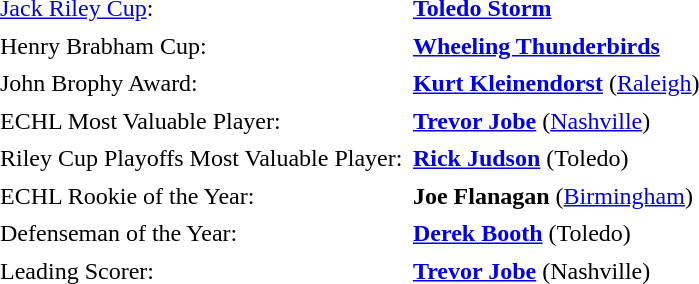<table cellpadding="3" cellspacing="1">
<tr>
<td><a href='#'>Jack Riley Cup</a>:</td>
<td><strong><a href='#'>Toledo Storm</a></strong></td>
</tr>
<tr>
<td>Henry Brabham Cup:</td>
<td><strong><a href='#'>Wheeling Thunderbirds</a></strong></td>
</tr>
<tr>
<td>John Brophy Award:</td>
<td><strong><a href='#'>Kurt Kleinendorst</a></strong> (<a href='#'>Raleigh</a>)</td>
</tr>
<tr>
<td>ECHL Most Valuable Player:</td>
<td><strong><a href='#'>Trevor Jobe</a></strong> (<a href='#'>Nashville</a>)</td>
</tr>
<tr>
<td>Riley Cup Playoffs Most Valuable Player:</td>
<td><strong><a href='#'>Rick Judson</a></strong> (Toledo)</td>
</tr>
<tr>
<td>ECHL Rookie of the Year:</td>
<td><strong>Joe Flanagan</strong> (<a href='#'>Birmingham</a>)</td>
</tr>
<tr>
<td>Defenseman of the Year:</td>
<td><strong><a href='#'>Derek Booth</a></strong> (Toledo)</td>
</tr>
<tr>
<td>Leading Scorer:</td>
<td><strong><a href='#'>Trevor Jobe</a></strong> (Nashville)</td>
</tr>
<tr>
</tr>
</table>
